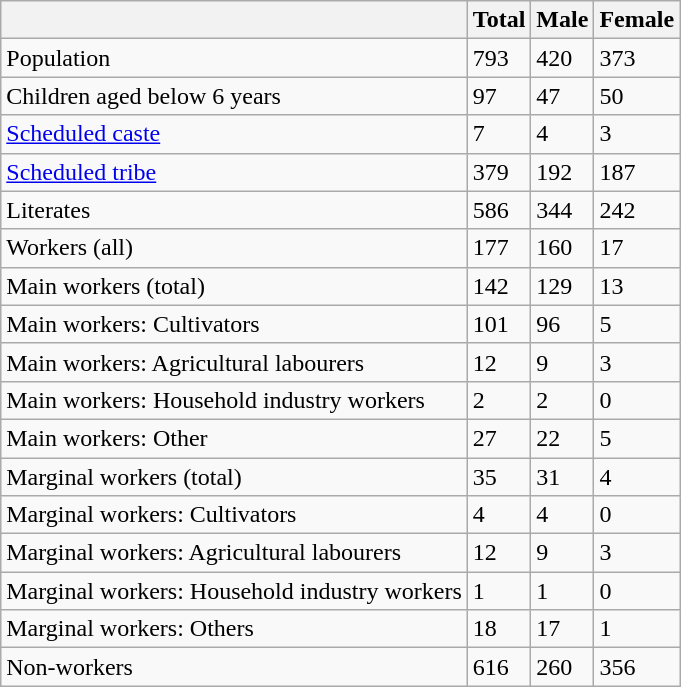<table class="wikitable sortable">
<tr>
<th></th>
<th>Total</th>
<th>Male</th>
<th>Female</th>
</tr>
<tr>
<td>Population</td>
<td>793</td>
<td>420</td>
<td>373</td>
</tr>
<tr>
<td>Children aged below 6 years</td>
<td>97</td>
<td>47</td>
<td>50</td>
</tr>
<tr>
<td><a href='#'>Scheduled caste</a></td>
<td>7</td>
<td>4</td>
<td>3</td>
</tr>
<tr>
<td><a href='#'>Scheduled tribe</a></td>
<td>379</td>
<td>192</td>
<td>187</td>
</tr>
<tr>
<td>Literates</td>
<td>586</td>
<td>344</td>
<td>242</td>
</tr>
<tr>
<td>Workers (all)</td>
<td>177</td>
<td>160</td>
<td>17</td>
</tr>
<tr>
<td>Main workers (total)</td>
<td>142</td>
<td>129</td>
<td>13</td>
</tr>
<tr>
<td>Main workers: Cultivators</td>
<td>101</td>
<td>96</td>
<td>5</td>
</tr>
<tr>
<td>Main workers: Agricultural labourers</td>
<td>12</td>
<td>9</td>
<td>3</td>
</tr>
<tr>
<td>Main workers: Household industry workers</td>
<td>2</td>
<td>2</td>
<td>0</td>
</tr>
<tr>
<td>Main workers: Other</td>
<td>27</td>
<td>22</td>
<td>5</td>
</tr>
<tr>
<td>Marginal workers (total)</td>
<td>35</td>
<td>31</td>
<td>4</td>
</tr>
<tr>
<td>Marginal workers: Cultivators</td>
<td>4</td>
<td>4</td>
<td>0</td>
</tr>
<tr>
<td>Marginal workers: Agricultural labourers</td>
<td>12</td>
<td>9</td>
<td>3</td>
</tr>
<tr>
<td>Marginal workers: Household industry workers</td>
<td>1</td>
<td>1</td>
<td>0</td>
</tr>
<tr>
<td>Marginal workers: Others</td>
<td>18</td>
<td>17</td>
<td>1</td>
</tr>
<tr>
<td>Non-workers</td>
<td>616</td>
<td>260</td>
<td>356</td>
</tr>
</table>
